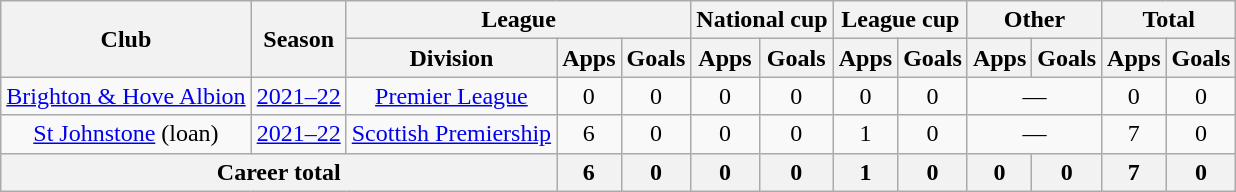<table class="wikitable" style="text-align:center">
<tr>
<th rowspan="2">Club</th>
<th rowspan="2">Season</th>
<th colspan="3">League</th>
<th colspan="2">National cup</th>
<th colspan="2">League cup</th>
<th colspan="2">Other</th>
<th colspan="2">Total</th>
</tr>
<tr>
<th>Division</th>
<th>Apps</th>
<th>Goals</th>
<th>Apps</th>
<th>Goals</th>
<th>Apps</th>
<th>Goals</th>
<th>Apps</th>
<th>Goals</th>
<th>Apps</th>
<th>Goals</th>
</tr>
<tr>
<td><a href='#'>Brighton & Hove Albion</a></td>
<td><a href='#'>2021–22</a></td>
<td><a href='#'>Premier League</a></td>
<td>0</td>
<td>0</td>
<td>0</td>
<td>0</td>
<td>0</td>
<td>0</td>
<td colspan="2">—</td>
<td>0</td>
<td>0</td>
</tr>
<tr>
<td><a href='#'>St Johnstone</a> (loan)</td>
<td><a href='#'>2021–22</a></td>
<td><a href='#'>Scottish Premiership</a></td>
<td>6</td>
<td>0</td>
<td>0</td>
<td>0</td>
<td>1</td>
<td>0</td>
<td colspan="2">—</td>
<td>7</td>
<td>0</td>
</tr>
<tr>
<th colspan="3">Career total</th>
<th>6</th>
<th>0</th>
<th>0</th>
<th>0</th>
<th>1</th>
<th>0</th>
<th>0</th>
<th>0</th>
<th>7</th>
<th>0</th>
</tr>
</table>
